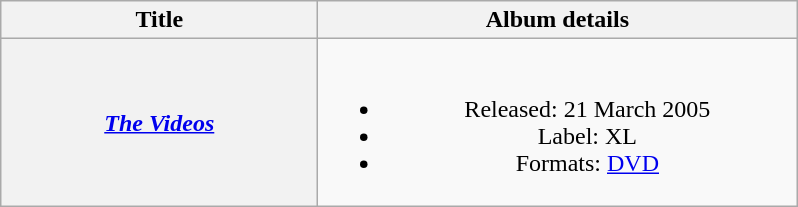<table class="wikitable plainrowheaders" style="text-align:center;">
<tr>
<th scope="col" style="width:12.75em;">Title</th>
<th scope="col" style="width:19.5em;">Album details</th>
</tr>
<tr>
<th scope="row"><em><a href='#'>The Videos</a></em></th>
<td><br><ul><li>Released: 21 March 2005</li><li>Label: XL</li><li>Formats: <a href='#'>DVD</a></li></ul></td>
</tr>
</table>
